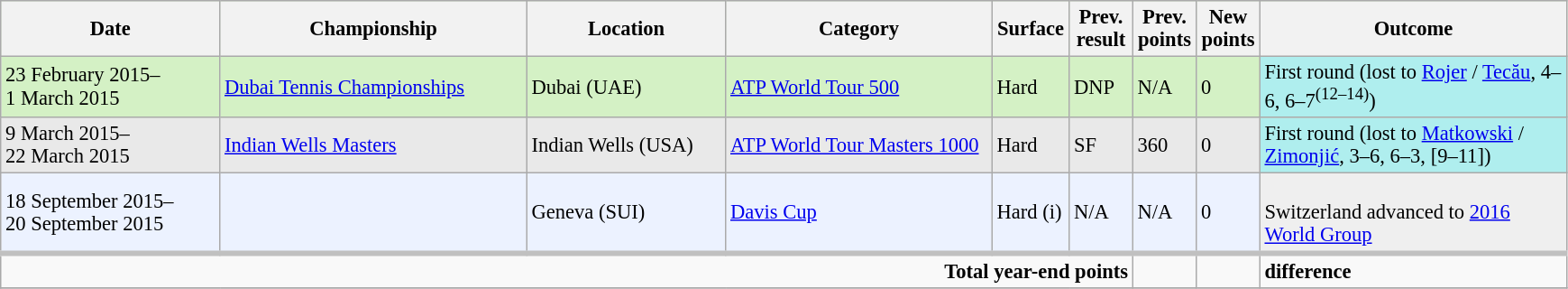<table class="wikitable" style=font-size:94%>
<tr style="background:#D4F1C5;">
<th width=155>Date</th>
<th width=220>Championship</th>
<th width=140>Location</th>
<th width=190>Category</th>
<th width=50>Surface</th>
<th width=40>Prev. result</th>
<th width=40>Prev. points</th>
<th width=40>New points</th>
<th width=220>Outcome</th>
</tr>
<tr style="background:#D4F1C5;">
<td>23 February 2015–<br>1 March 2015</td>
<td><a href='#'>Dubai Tennis Championships</a></td>
<td>Dubai (UAE)</td>
<td><a href='#'>ATP World Tour 500</a></td>
<td>Hard</td>
<td>DNP</td>
<td>N/A</td>
<td>0</td>
<td style="background:#afeeee;">First round (lost to <a href='#'>Rojer</a> /  <a href='#'>Tecău</a>, 4–6, 6–7<sup>(12–14)</sup>)</td>
</tr>
<tr style="background:#E9E9E9;">
<td>9 March 2015–<br>22 March 2015</td>
<td><a href='#'>Indian Wells Masters</a></td>
<td>Indian Wells (USA)</td>
<td><a href='#'>ATP World Tour Masters 1000</a></td>
<td>Hard</td>
<td>SF</td>
<td>360</td>
<td>0</td>
<td style="background:#afeeee;">First round (lost to <a href='#'>Matkowski</a> /  <a href='#'>Zimonjić</a>, 3–6, 6–3, [9–11])</td>
</tr>
<tr style="background:#ECF2FF;">
<td>18 September 2015–<br>20 September 2015</td>
<td></td>
<td>Geneva (SUI)</td>
<td><a href='#'>Davis Cup</a></td>
<td>Hard (i)</td>
<td>N/A</td>
<td>N/A</td>
<td>0</td>
<td style="background:#efefef;"><br>Switzerland advanced to <a href='#'>2016 World Group</a></td>
</tr>
<tr style="border-top:4px solid silver;">
<td colspan=6 align=right><strong>Total year-end points</strong></td>
<td></td>
<td></td>
<td>  <strong>difference</strong></td>
</tr>
<tr>
</tr>
</table>
